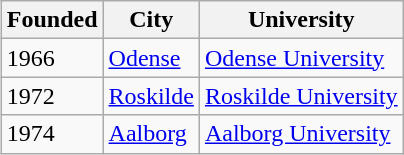<table class="wikitable sortable" style="margin:1px; border:1px solid #ccc;">
<tr style="text-align:left; vertical-align:top;" ">
<th>Founded</th>
<th>City</th>
<th>University</th>
</tr>
<tr>
<td>1966</td>
<td><a href='#'>Odense</a></td>
<td><a href='#'>Odense University</a></td>
</tr>
<tr>
<td>1972</td>
<td><a href='#'>Roskilde</a></td>
<td><a href='#'>Roskilde University</a></td>
</tr>
<tr>
<td>1974</td>
<td><a href='#'>Aalborg</a></td>
<td><a href='#'>Aalborg University</a></td>
</tr>
</table>
